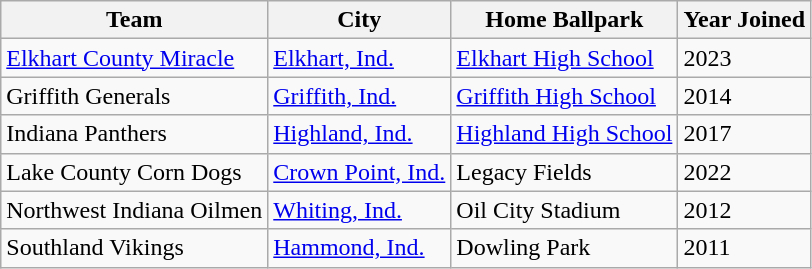<table class="wikitable">
<tr>
<th>Team</th>
<th>City</th>
<th>Home Ballpark</th>
<th>Year Joined</th>
</tr>
<tr>
<td><a href='#'>Elkhart County Miracle</a></td>
<td><a href='#'>Elkhart, Ind.</a></td>
<td><a href='#'>Elkhart High School</a></td>
<td>2023</td>
</tr>
<tr>
<td>Griffith Generals</td>
<td><a href='#'>Griffith, Ind.</a></td>
<td><a href='#'>Griffith High School</a></td>
<td>2014</td>
</tr>
<tr>
<td>Indiana Panthers</td>
<td><a href='#'>Highland, Ind.</a></td>
<td><a href='#'>Highland High School</a></td>
<td>2017</td>
</tr>
<tr>
<td>Lake County Corn Dogs</td>
<td><a href='#'>Crown Point, Ind.</a></td>
<td>Legacy Fields</td>
<td>2022</td>
</tr>
<tr>
<td>Northwest Indiana Oilmen</td>
<td><a href='#'>Whiting, Ind.</a></td>
<td>Oil City Stadium</td>
<td>2012</td>
</tr>
<tr>
<td>Southland Vikings</td>
<td><a href='#'>Hammond, Ind.</a></td>
<td>Dowling Park</td>
<td>2011</td>
</tr>
</table>
